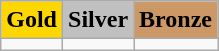<table class=wikitable>
<tr>
<td align=center bgcolor=gold> <strong>Gold</strong></td>
<td align=center bgcolor=silver> <strong>Silver</strong></td>
<td align=center bgcolor=cc9966> <strong>Bronze</strong></td>
</tr>
<tr>
<td></td>
<td></td>
<td></td>
</tr>
</table>
